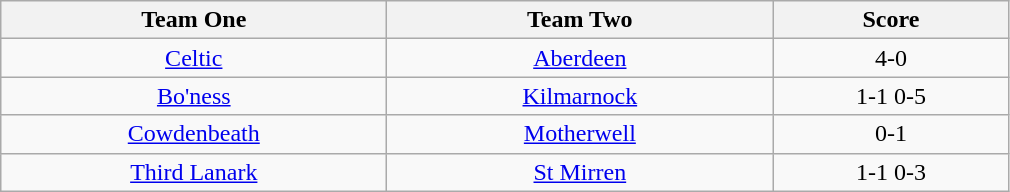<table class="wikitable" style="text-align: center">
<tr>
<th width=250>Team One</th>
<th width=250>Team Two</th>
<th width=150>Score</th>
</tr>
<tr>
<td><a href='#'>Celtic</a></td>
<td><a href='#'>Aberdeen</a></td>
<td>4-0</td>
</tr>
<tr>
<td><a href='#'>Bo'ness</a></td>
<td><a href='#'>Kilmarnock</a></td>
<td>1-1 0-5</td>
</tr>
<tr>
<td><a href='#'>Cowdenbeath</a></td>
<td><a href='#'>Motherwell</a></td>
<td>0-1</td>
</tr>
<tr>
<td><a href='#'>Third Lanark</a></td>
<td><a href='#'>St Mirren</a></td>
<td>1-1 0-3</td>
</tr>
</table>
